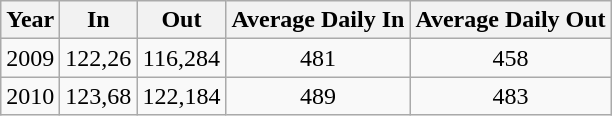<table class="wikitable" style="text-align:center">
<tr>
<th>Year</th>
<th>In</th>
<th>Out</th>
<th>Average Daily In</th>
<th>Average Daily Out</th>
</tr>
<tr>
<td>2009</td>
<td>122,26</td>
<td>116,284</td>
<td>481</td>
<td>458</td>
</tr>
<tr>
<td>2010</td>
<td>123,68</td>
<td>122,184</td>
<td>489</td>
<td>483</td>
</tr>
</table>
